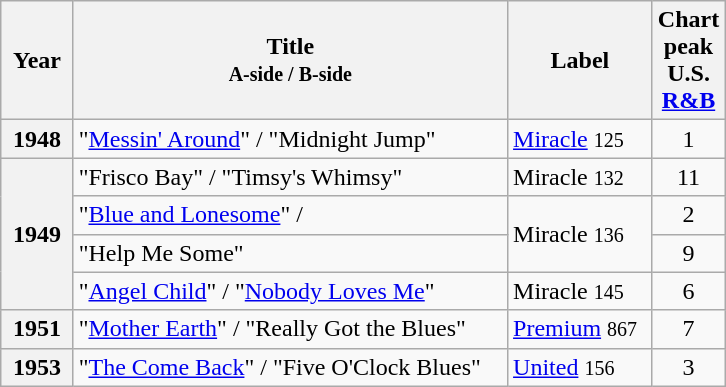<table class="wikitable sortable plainrowheaders">
<tr>
<th scope="col" width=10%>Year</th>
<th scope="col" width=%>Title<br><small>A-side / B-side</small></th>
<th scope="col" width=20%>Label</th>
<th scope="col" width=10% data-sort-type=number>Chart<br>peak<br>U.S.<br><a href='#'>R&B</a><br></th>
</tr>
<tr>
<th scope="row">1948</th>
<td>"<a href='#'>Messin' Around</a>" / "Midnight Jump"</td>
<td><a href='#'>Miracle</a> <small>125</small></td>
<td align="center">1</td>
</tr>
<tr>
<th scope="row" rowspan="4">1949</th>
<td>"Frisco Bay" / "Timsy's Whimsy"</td>
<td>Miracle <small>132</small></td>
<td align="center">11</td>
</tr>
<tr>
<td>"<a href='#'>Blue and Lonesome</a>" /</td>
<td rowspan="2">Miracle <small>136</small></td>
<td align="center">2</td>
</tr>
<tr>
<td>"Help Me Some"</td>
<td align="center">9</td>
</tr>
<tr>
<td>"<a href='#'>Angel Child</a>" / "<a href='#'>Nobody Loves Me</a>"</td>
<td>Miracle <small>145</small></td>
<td align="center">6</td>
</tr>
<tr>
<th scope="row">1951</th>
<td>"<a href='#'>Mother Earth</a>" / "Really Got the Blues"</td>
<td><a href='#'>Premium</a> <small>867</small></td>
<td align="center">7</td>
</tr>
<tr>
<th scope="row">1953</th>
<td>"<a href='#'>The Come Back</a>" / "Five O'Clock Blues"</td>
<td><a href='#'>United</a> <small>156</small></td>
<td align="center">3</td>
</tr>
</table>
